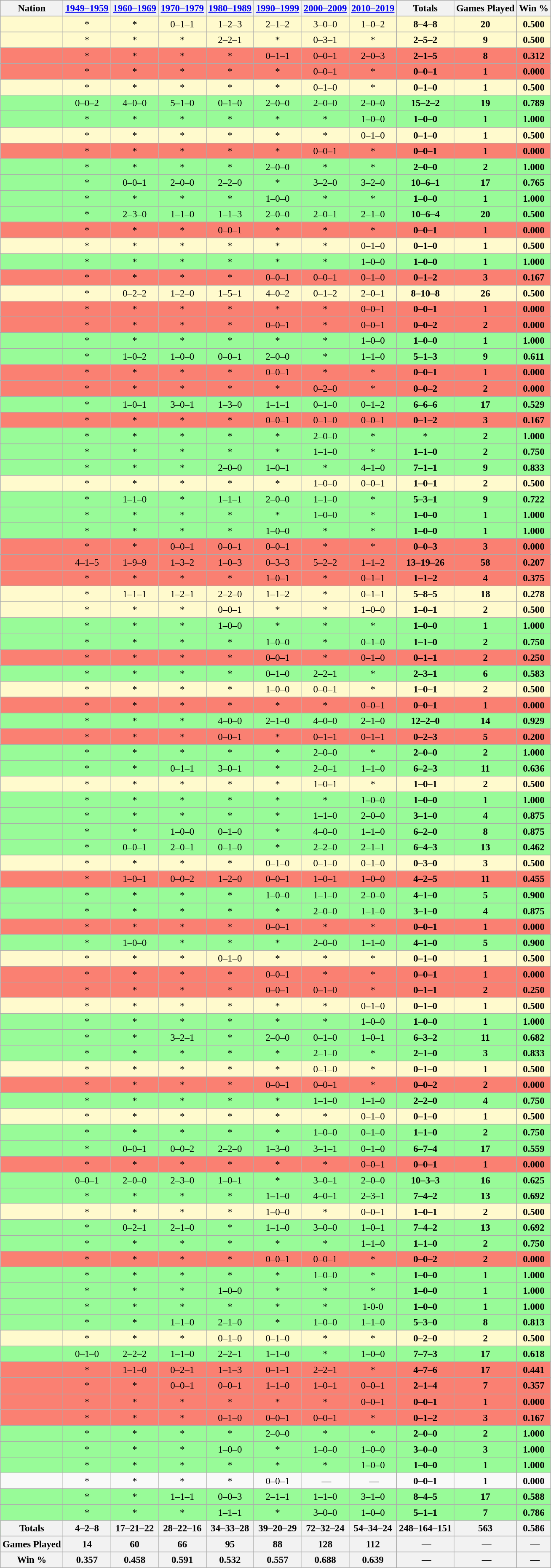<table class="sortable wikitable" style="text-align: center; font-size:95%;">
<tr>
<th>Nation</th>
<th><a href='#'>1949–1959</a></th>
<th><a href='#'>1960–1969</a></th>
<th><a href='#'>1970–1979</a></th>
<th><a href='#'>1980–1989</a></th>
<th><a href='#'>1990–1999</a></th>
<th><a href='#'>2000–2009</a></th>
<th><a href='#'>2010–2019</a></th>
<th>Totals</th>
<th>Games Played</th>
<th>Win %</th>
</tr>
<tr bgcolor=LemonChiffon>
<td style="text-align: left;"></td>
<td>*</td>
<td>*</td>
<td>0–1–1</td>
<td>1–2–3</td>
<td>2–1–2</td>
<td>3–0–0</td>
<td>1–0–2</td>
<td><strong>8–4–8</strong></td>
<td><strong>20</strong></td>
<td><strong>0.500</strong></td>
</tr>
<tr bgcolor=LemonChiffon>
<td style="text-align: left;"></td>
<td>*</td>
<td>*</td>
<td>*</td>
<td>2–2–1</td>
<td>*</td>
<td>0–3–1</td>
<td>*</td>
<td><strong>2–5–2</strong></td>
<td><strong>9</strong></td>
<td><strong>0.500</strong></td>
</tr>
<tr bgcolor=Salmon>
<td style="text-align: left;"></td>
<td>*</td>
<td>*</td>
<td>*</td>
<td>*</td>
<td>0–1–1</td>
<td>0–0–1</td>
<td>2–0–3</td>
<td><strong>2–1–5</strong></td>
<td><strong>8</strong></td>
<td><strong>0.312</strong></td>
</tr>
<tr bgcolor=Salmon>
<td style="text-align: left;"></td>
<td>*</td>
<td>*</td>
<td>*</td>
<td>*</td>
<td>*</td>
<td>0–0–1</td>
<td>*</td>
<td><strong>0–0–1</strong></td>
<td><strong>1</strong></td>
<td><strong>0.000</strong></td>
</tr>
<tr bgcolor=LemonChiffon>
<td style="text-align: left;"></td>
<td>*</td>
<td>*</td>
<td>*</td>
<td>*</td>
<td>*</td>
<td>0–1–0</td>
<td>*</td>
<td><strong>0–1–0</strong></td>
<td><strong>1</strong></td>
<td><strong>0.500</strong></td>
</tr>
<tr bgcolor=PaleGreen>
<td style="text-align: left;"></td>
<td>0–0–2</td>
<td>4–0–0</td>
<td>5–1–0</td>
<td>0–1–0</td>
<td>2–0–0</td>
<td>2–0–0</td>
<td>2–0–0</td>
<td><strong>15–2–2</strong></td>
<td><strong>19</strong></td>
<td><strong>0.789</strong></td>
</tr>
<tr bgcolor=PaleGreen>
<td style="text-align: left;"></td>
<td>*</td>
<td>*</td>
<td>*</td>
<td>*</td>
<td>*</td>
<td>*</td>
<td>1–0–0</td>
<td><strong>1–0–0</strong></td>
<td><strong>1</strong></td>
<td><strong>1.000</strong></td>
</tr>
<tr bgcolor=LemonChiffon>
<td style="text-align: left;"></td>
<td>*</td>
<td>*</td>
<td>*</td>
<td>*</td>
<td>*</td>
<td>*</td>
<td>0–1–0</td>
<td><strong>0–1–0</strong></td>
<td><strong>1</strong></td>
<td><strong>0.500</strong></td>
</tr>
<tr bgcolor=Salmon>
<td style="text-align: left;"></td>
<td>*</td>
<td>*</td>
<td>*</td>
<td>*</td>
<td>*</td>
<td>0–0–1</td>
<td>*</td>
<td><strong>0–0–1</strong></td>
<td><strong>1</strong></td>
<td><strong>0.000</strong></td>
</tr>
<tr bgcolor=PaleGreen>
<td style="text-align: left;"></td>
<td>*</td>
<td>*</td>
<td>*</td>
<td>*</td>
<td>2–0–0</td>
<td>*</td>
<td>*</td>
<td><strong>2–0–0</strong></td>
<td><strong>2</strong></td>
<td><strong>1.000</strong></td>
</tr>
<tr bgcolor=PaleGreen>
<td style="text-align: left;"></td>
<td>*</td>
<td>0–0–1</td>
<td>2–0–0</td>
<td>2–2–0</td>
<td>*</td>
<td>3–2–0</td>
<td>3–2–0</td>
<td><strong>10–6–1</strong></td>
<td><strong>17</strong></td>
<td><strong>0.765</strong></td>
</tr>
<tr bgcolor=PaleGreen>
<td style="text-align: left;"></td>
<td>*</td>
<td>*</td>
<td>*</td>
<td>*</td>
<td>1–0–0</td>
<td>*</td>
<td>*</td>
<td><strong>1–0–0</strong></td>
<td><strong>1</strong></td>
<td><strong>1.000</strong></td>
</tr>
<tr bgcolor=PaleGreen>
<td style="text-align: left;"></td>
<td>*</td>
<td>2–3–0</td>
<td>1–1–0</td>
<td>1–1–3</td>
<td>2–0–0</td>
<td>2–0–1</td>
<td>2–1–0</td>
<td><strong>10–6–4</strong></td>
<td><strong>20</strong></td>
<td><strong>0.500</strong></td>
</tr>
<tr bgcolor=Salmon>
<td style="text-align: left;"></td>
<td>*</td>
<td>*</td>
<td>*</td>
<td>0–0–1</td>
<td>*</td>
<td>*</td>
<td>*</td>
<td><strong>0–0–1</strong></td>
<td><strong>1</strong></td>
<td><strong>0.000</strong></td>
</tr>
<tr bgcolor=LemonChiffon>
<td style="text-align: left;"></td>
<td>*</td>
<td>*</td>
<td>*</td>
<td>*</td>
<td>*</td>
<td>*</td>
<td>0–1–0</td>
<td><strong>0–1–0</strong></td>
<td><strong>1</strong></td>
<td><strong>0.500</strong></td>
</tr>
<tr bgcolor=PaleGreen>
<td style="text-align: left;"></td>
<td>*</td>
<td>*</td>
<td>*</td>
<td>*</td>
<td>*</td>
<td>*</td>
<td>1–0–0</td>
<td><strong>1–0–0</strong></td>
<td><strong>1</strong></td>
<td><strong>1.000</strong></td>
</tr>
<tr bgcolor=Salmon>
<td style="text-align: left;"></td>
<td>*</td>
<td>*</td>
<td>*</td>
<td>*</td>
<td>0–0–1</td>
<td>0–0–1</td>
<td>0–1–0</td>
<td><strong>0–1–2</strong></td>
<td><strong>3</strong></td>
<td><strong>0.167</strong></td>
</tr>
<tr bgcolor=LemonChiffon>
<td style="text-align: left;"></td>
<td>*</td>
<td>0–2–2</td>
<td>1–2–0</td>
<td>1–5–1</td>
<td>4–0–2</td>
<td>0–1–2</td>
<td>2–0–1</td>
<td><strong>8–10–8</strong></td>
<td><strong>26</strong></td>
<td><strong>0.500</strong></td>
</tr>
<tr bgcolor=Salmon>
<td style="text-align: left;"></td>
<td>*</td>
<td>*</td>
<td>*</td>
<td>*</td>
<td>*</td>
<td>*</td>
<td>0–0–1</td>
<td><strong>0–0–1</strong></td>
<td><strong>1</strong></td>
<td><strong>0.000</strong></td>
</tr>
<tr bgcolor=Salmon>
<td style="text-align: left;"></td>
<td>*</td>
<td>*</td>
<td>*</td>
<td>*</td>
<td>0–0–1</td>
<td>*</td>
<td>0–0–1</td>
<td><strong>0–0–2</strong></td>
<td><strong>2</strong></td>
<td><strong>0.000</strong></td>
</tr>
<tr bgcolor=PaleGreen>
<td style="text-align: left;"></td>
<td>*</td>
<td>*</td>
<td>*</td>
<td>*</td>
<td>*</td>
<td>*</td>
<td>1–0–0</td>
<td><strong>1–0–0</strong></td>
<td><strong>1</strong></td>
<td><strong>1.000</strong></td>
</tr>
<tr bgcolor=PaleGreen>
<td style="text-align: left;"></td>
<td>*</td>
<td>1–0–2</td>
<td>1–0–0</td>
<td>0–0–1</td>
<td>2–0–0</td>
<td>*</td>
<td>1–1–0</td>
<td><strong>5–1–3</strong></td>
<td><strong>9</strong></td>
<td><strong>0.611</strong></td>
</tr>
<tr bgcolor=Salmon>
<td style="text-align: left;"></td>
<td>*</td>
<td>*</td>
<td>*</td>
<td>*</td>
<td>0–0–1</td>
<td>*</td>
<td>*</td>
<td><strong>0–0–1</strong></td>
<td><strong>1</strong></td>
<td><strong>0.000</strong></td>
</tr>
<tr bgcolor=Salmon>
<td style="text-align: left;"></td>
<td>*</td>
<td>*</td>
<td>*</td>
<td>*</td>
<td>*</td>
<td>0–2–0</td>
<td>*</td>
<td><strong>0–0–2</strong></td>
<td><strong>2</strong></td>
<td><strong>0.000</strong></td>
</tr>
<tr bgcolor=PaleGreen>
<td style="text-align: left;"></td>
<td>*</td>
<td>1–0–1</td>
<td>3–0–1</td>
<td>1–3–0</td>
<td>1–1–1</td>
<td>0–1–0</td>
<td>0–1–2</td>
<td><strong>6–6–6</strong></td>
<td><strong>17</strong></td>
<td><strong>0.529</strong></td>
</tr>
<tr bgcolor=Salmon>
<td style="text-align: left;"></td>
<td>*</td>
<td>*</td>
<td>*</td>
<td>*</td>
<td>0–0–1</td>
<td>0–1–0</td>
<td>0–0–1</td>
<td><strong>0–1–2</strong></td>
<td><strong>3</strong></td>
<td><strong>0.167</strong></td>
</tr>
<tr bgcolor=PaleGreen>
<td style="text-align: left;"></td>
<td>*</td>
<td>*</td>
<td>*</td>
<td>*</td>
<td>*</td>
<td>2–0–0</td>
<td>*</td>
<td>*</td>
<td><strong>2</strong></td>
<td><strong>1.000</strong></td>
</tr>
<tr bgcolor=PaleGreen>
<td style="text-align: left;"></td>
<td>*</td>
<td>*</td>
<td>*</td>
<td>*</td>
<td>*</td>
<td>1–1–0</td>
<td>*</td>
<td><strong>1–1–0</strong></td>
<td><strong>2</strong></td>
<td><strong>0.750</strong></td>
</tr>
<tr bgcolor=PaleGreen>
<td style="text-align: left;"></td>
<td>*</td>
<td>*</td>
<td>*</td>
<td>2–0–0</td>
<td>1–0–1</td>
<td>*</td>
<td>4–1–0</td>
<td><strong>7–1–1</strong></td>
<td><strong>9</strong></td>
<td><strong>0.833</strong></td>
</tr>
<tr bgcolor=LemonChiffon>
<td style="text-align: left;"></td>
<td>*</td>
<td>*</td>
<td>*</td>
<td>*</td>
<td>*</td>
<td>1–0–0</td>
<td>0–0–1</td>
<td><strong>1–0–1</strong></td>
<td><strong>2</strong></td>
<td><strong>0.500</strong></td>
</tr>
<tr bgcolor=PaleGreen>
<td style="text-align: left;"></td>
<td>*</td>
<td>1–1–0</td>
<td>*</td>
<td>1–1–1</td>
<td>2–0–0</td>
<td>1–1–0</td>
<td>*</td>
<td><strong>5–3–1</strong></td>
<td><strong>9</strong></td>
<td><strong>0.722</strong></td>
</tr>
<tr bgcolor=PaleGreen>
<td style="text-align: left;"></td>
<td>*</td>
<td>*</td>
<td>*</td>
<td>*</td>
<td>*</td>
<td>1–0–0</td>
<td>*</td>
<td><strong>1–0–0</strong></td>
<td><strong>1</strong></td>
<td><strong>1.000</strong></td>
</tr>
<tr bgcolor=PaleGreen>
<td style="text-align: left;"></td>
<td>*</td>
<td>*</td>
<td>*</td>
<td>*</td>
<td>1–0–0</td>
<td>*</td>
<td>*</td>
<td><strong>1–0–0</strong></td>
<td><strong>1</strong></td>
<td><strong>1.000</strong></td>
</tr>
<tr bgcolor=Salmon>
<td style="text-align: left;"></td>
<td>*</td>
<td>*</td>
<td>0–0–1</td>
<td>0–0–1</td>
<td>0–0–1</td>
<td>*</td>
<td>*</td>
<td><strong>0–0–3</strong></td>
<td><strong>3</strong></td>
<td><strong>0.000</strong></td>
</tr>
<tr bgcolor=Salmon>
<td style="text-align: left;"></td>
<td>4–1–5</td>
<td>1–9–9</td>
<td>1–3–2</td>
<td>1–0–3</td>
<td>0–3–3</td>
<td>5–2–2</td>
<td>1–1–2</td>
<td><strong>13–19–26</strong></td>
<td><strong>58</strong></td>
<td><strong>0.207</strong></td>
</tr>
<tr bgcolor=Salmon>
<td style="text-align: left;"></td>
<td>*</td>
<td>*</td>
<td>*</td>
<td>*</td>
<td>1–0–1</td>
<td>*</td>
<td>0–1–1</td>
<td><strong>1–1–2</strong></td>
<td><strong>4</strong></td>
<td><strong>0.375</strong></td>
</tr>
<tr bgcolor=LemonChiffon>
<td style="text-align: left;"></td>
<td>*</td>
<td>1–1–1</td>
<td>1–2–1</td>
<td>2–2–0</td>
<td>1–1–2</td>
<td>*</td>
<td>0–1–1</td>
<td><strong>5–8–5</strong></td>
<td><strong>18</strong></td>
<td><strong>0.278</strong></td>
</tr>
<tr bgcolor=LemonChiffon>
<td style="text-align: left;"></td>
<td>*</td>
<td>*</td>
<td>*</td>
<td>0–0–1</td>
<td>*</td>
<td>*</td>
<td>1–0–0</td>
<td><strong>1–0–1</strong></td>
<td><strong>2</strong></td>
<td><strong>0.500</strong></td>
</tr>
<tr bgcolor=PaleGreen>
<td style="text-align: left;"></td>
<td>*</td>
<td>*</td>
<td>*</td>
<td>1–0–0</td>
<td>*</td>
<td>*</td>
<td>*</td>
<td><strong>1–0–0</strong></td>
<td><strong>1</strong></td>
<td><strong>1.000</strong></td>
</tr>
<tr bgcolor=PaleGreen>
<td style="text-align: left;"></td>
<td>*</td>
<td>*</td>
<td>*</td>
<td>*</td>
<td>1–0–0</td>
<td>*</td>
<td>0–1–0</td>
<td><strong>1–1–0</strong></td>
<td><strong>2</strong></td>
<td><strong>0.750</strong></td>
</tr>
<tr bgcolor=Salmon>
<td style="text-align: left;"></td>
<td>*</td>
<td>*</td>
<td>*</td>
<td>*</td>
<td>0–0–1</td>
<td>*</td>
<td>0–1–0</td>
<td><strong>0–1–1</strong></td>
<td><strong>2</strong></td>
<td><strong>0.250</strong></td>
</tr>
<tr bgcolor=PaleGreen>
<td style="text-align: left;"></td>
<td>*</td>
<td>*</td>
<td>*</td>
<td>*</td>
<td>0–1–0</td>
<td>2–2–1</td>
<td>*</td>
<td><strong>2–3–1</strong></td>
<td><strong>6</strong></td>
<td><strong>0.583</strong></td>
</tr>
<tr bgcolor=LemonChiffon>
<td style="text-align: left;"></td>
<td>*</td>
<td>*</td>
<td>*</td>
<td>*</td>
<td>1–0–0</td>
<td>0–0–1</td>
<td>*</td>
<td><strong>1–0–1</strong></td>
<td><strong>2</strong></td>
<td><strong>0.500</strong></td>
</tr>
<tr bgcolor=Salmon>
<td style="text-align: left;"></td>
<td>*</td>
<td>*</td>
<td>*</td>
<td>*</td>
<td>*</td>
<td>*</td>
<td>0–0–1</td>
<td><strong>0–0–1</strong></td>
<td><strong>1</strong></td>
<td><strong>0.000</strong></td>
</tr>
<tr bgcolor=PaleGreen>
<td style="text-align: left;"></td>
<td>*</td>
<td>*</td>
<td>*</td>
<td>4–0–0</td>
<td>2–1–0</td>
<td>4–0–0</td>
<td>2–1–0</td>
<td><strong>12–2–0</strong></td>
<td><strong>14</strong></td>
<td><strong>0.929</strong></td>
</tr>
<tr bgcolor=Salmon>
<td style="text-align: left;"></td>
<td>*</td>
<td>*</td>
<td>*</td>
<td>0–0–1</td>
<td>*</td>
<td>0–1–1</td>
<td>0–1–1</td>
<td><strong>0–2–3</strong></td>
<td><strong>5</strong></td>
<td><strong>0.200</strong></td>
</tr>
<tr bgcolor=PaleGreen>
<td style="text-align: left;"></td>
<td>*</td>
<td>*</td>
<td>*</td>
<td>*</td>
<td>*</td>
<td>2–0–0</td>
<td>*</td>
<td><strong>2–0–0</strong></td>
<td><strong>2</strong></td>
<td><strong>1.000</strong></td>
</tr>
<tr bgcolor=PaleGreen>
<td style="text-align: left;"></td>
<td>*</td>
<td>*</td>
<td>0–1–1</td>
<td>3–0–1</td>
<td>*</td>
<td>2–0–1</td>
<td>1–1–0</td>
<td><strong>6–2–3</strong></td>
<td><strong>11</strong></td>
<td><strong>0.636</strong></td>
</tr>
<tr bgcolor=LemonChiffon>
<td style="text-align: left;"></td>
<td>*</td>
<td>*</td>
<td>*</td>
<td>*</td>
<td>*</td>
<td>1–0–1</td>
<td>*</td>
<td><strong>1–0–1</strong></td>
<td><strong>2</strong></td>
<td><strong>0.500</strong></td>
</tr>
<tr bgcolor=PaleGreen>
<td style="text-align: left;"></td>
<td>*</td>
<td>*</td>
<td>*</td>
<td>*</td>
<td>*</td>
<td>*</td>
<td>1–0–0</td>
<td><strong>1–0–0</strong></td>
<td><strong>1</strong></td>
<td><strong>1.000</strong></td>
</tr>
<tr bgcolor=PaleGreen>
<td style="text-align: left;"></td>
<td>*</td>
<td>*</td>
<td>*</td>
<td>*</td>
<td>*</td>
<td>1–1–0</td>
<td>2–0–0</td>
<td><strong>3–1–0</strong></td>
<td><strong>4</strong></td>
<td><strong>0.875</strong></td>
</tr>
<tr bgcolor=PaleGreen>
<td style="text-align: left;"></td>
<td>*</td>
<td>*</td>
<td>1–0–0</td>
<td>0–1–0</td>
<td>*</td>
<td>4–0–0</td>
<td>1–1–0</td>
<td><strong>6–2–0</strong></td>
<td><strong>8</strong></td>
<td><strong>0.875</strong></td>
</tr>
<tr bgcolor=PaleGreen>
<td style="text-align: left;"></td>
<td>*</td>
<td>0–0–1</td>
<td>2–0–1</td>
<td>0–1–0</td>
<td>*</td>
<td>2–2–0</td>
<td>2–1–1</td>
<td><strong>6–4–3</strong></td>
<td><strong>13</strong></td>
<td><strong>0.462</strong></td>
</tr>
<tr bgcolor=LemonChiffon>
<td style="text-align: left;"></td>
<td>*</td>
<td>*</td>
<td>*</td>
<td>*</td>
<td>0–1–0</td>
<td>0–1–0</td>
<td>0–1–0</td>
<td><strong>0–3–0</strong></td>
<td><strong>3</strong></td>
<td><strong>0.500</strong></td>
</tr>
<tr bgcolor=Salmon>
<td style="text-align: left;"></td>
<td>*</td>
<td>1–0–1</td>
<td>0–0–2</td>
<td>1–2–0</td>
<td>0–0–1</td>
<td>1–0–1</td>
<td>1–0–0</td>
<td><strong>4–2–5</strong></td>
<td><strong>11</strong></td>
<td><strong>0.455</strong></td>
</tr>
<tr bgcolor=PaleGreen>
<td style="text-align: left;"></td>
<td>*</td>
<td>*</td>
<td>*</td>
<td>*</td>
<td>1–0–0</td>
<td>1–1–0</td>
<td>2–0–0</td>
<td><strong>4–1–0</strong></td>
<td><strong>5</strong></td>
<td><strong>0.900</strong></td>
</tr>
<tr bgcolor=PaleGreen>
<td style="text-align: left;"></td>
<td>*</td>
<td>*</td>
<td>*</td>
<td>*</td>
<td>*</td>
<td>2–0–0</td>
<td>1–1–0</td>
<td><strong>3–1–0</strong></td>
<td><strong>4</strong></td>
<td><strong>0.875</strong></td>
</tr>
<tr bgcolor=Salmon>
<td style="text-align: left;"></td>
<td>*</td>
<td>*</td>
<td>*</td>
<td>*</td>
<td>0–0–1</td>
<td>*</td>
<td>*</td>
<td><strong>0–0–1</strong></td>
<td><strong>1</strong></td>
<td><strong>0.000</strong></td>
</tr>
<tr bgcolor=PaleGreen>
<td style="text-align: left;"></td>
<td>*</td>
<td>1–0–0</td>
<td>*</td>
<td>*</td>
<td>*</td>
<td>2–0–0</td>
<td>1–1–0</td>
<td><strong>4–1–0</strong></td>
<td><strong>5</strong></td>
<td><strong>0.900</strong></td>
</tr>
<tr bgcolor=LemonChiffon>
<td style="text-align: left;"></td>
<td>*</td>
<td>*</td>
<td>*</td>
<td>0–1–0</td>
<td>*</td>
<td>*</td>
<td>*</td>
<td><strong>0–1–0</strong></td>
<td><strong>1</strong></td>
<td><strong>0.500</strong></td>
</tr>
<tr bgcolor=Salmon>
<td style="text-align: left;"></td>
<td>*</td>
<td>*</td>
<td>*</td>
<td>*</td>
<td>0–0–1</td>
<td>*</td>
<td>*</td>
<td><strong>0–0–1</strong></td>
<td><strong>1</strong></td>
<td><strong>0.000</strong></td>
</tr>
<tr bgcolor=Salmon>
<td style="text-align: left;"></td>
<td>*</td>
<td>*</td>
<td>*</td>
<td>*</td>
<td>0–0–1</td>
<td>0–1–0</td>
<td>*</td>
<td><strong>0–1–1</strong></td>
<td><strong>2</strong></td>
<td><strong>0.250</strong></td>
</tr>
<tr bgcolor=LemonChiffon>
<td style="text-align: left;"></td>
<td>*</td>
<td>*</td>
<td>*</td>
<td>*</td>
<td>*</td>
<td>*</td>
<td>0–1–0</td>
<td><strong>0–1–0</strong></td>
<td><strong>1</strong></td>
<td><strong>0.500</strong></td>
</tr>
<tr bgcolor=PaleGreen>
<td style="text-align: left;"></td>
<td>*</td>
<td>*</td>
<td>*</td>
<td>*</td>
<td>*</td>
<td>*</td>
<td>1–0–0</td>
<td><strong>1–0–0</strong></td>
<td><strong>1</strong></td>
<td><strong>1.000</strong></td>
</tr>
<tr bgcolor=PaleGreen>
<td style="text-align: left;"></td>
<td>*</td>
<td>*</td>
<td>3–2–1</td>
<td>*</td>
<td>2–0–0</td>
<td>0–1–0</td>
<td>1–0–1</td>
<td><strong>6–3–2</strong></td>
<td><strong>11</strong></td>
<td><strong>0.682</strong></td>
</tr>
<tr bgcolor=PaleGreen>
<td style="text-align: left;"></td>
<td>*</td>
<td>*</td>
<td>*</td>
<td>*</td>
<td>*</td>
<td>2–1–0</td>
<td>*</td>
<td><strong>2–1–0</strong></td>
<td><strong>3</strong></td>
<td><strong>0.833</strong></td>
</tr>
<tr bgcolor=LemonChiffon>
<td style="text-align: left;"></td>
<td>*</td>
<td>*</td>
<td>*</td>
<td>*</td>
<td>*</td>
<td>0–1–0</td>
<td>*</td>
<td><strong>0–1–0</strong></td>
<td><strong>1</strong></td>
<td><strong>0.500</strong></td>
</tr>
<tr bgcolor=Salmon>
<td style="text-align: left;"></td>
<td>*</td>
<td>*</td>
<td>*</td>
<td>*</td>
<td>0–0–1</td>
<td>0–0–1</td>
<td>*</td>
<td><strong>0–0–2</strong></td>
<td><strong>2</strong></td>
<td><strong>0.000</strong></td>
</tr>
<tr bgcolor=PaleGreen>
<td style="text-align: left;"></td>
<td>*</td>
<td>*</td>
<td>*</td>
<td>*</td>
<td>*</td>
<td>1–1–0</td>
<td>1–1–0</td>
<td><strong>2–2–0</strong></td>
<td><strong>4</strong></td>
<td><strong>0.750</strong></td>
</tr>
<tr bgcolor=LemonChiffon>
<td style="text-align: left;"></td>
<td>*</td>
<td>*</td>
<td>*</td>
<td>*</td>
<td>*</td>
<td>*</td>
<td>0–1–0</td>
<td><strong>0–1–0</strong></td>
<td><strong>1</strong></td>
<td><strong>0.500</strong></td>
</tr>
<tr bgcolor=PaleGreen>
<td style="text-align: left;"></td>
<td>*</td>
<td>*</td>
<td>*</td>
<td>*</td>
<td>*</td>
<td>1–0–0</td>
<td>0–1–0</td>
<td><strong>1–1–0</strong></td>
<td><strong>2</strong></td>
<td><strong>0.750</strong></td>
</tr>
<tr bgcolor=PaleGreen>
<td style="text-align: left;"></td>
<td>*</td>
<td>0–0–1</td>
<td>0–0–2</td>
<td>2–2–0</td>
<td>1–3–0</td>
<td>3–1–1</td>
<td>0–1–0</td>
<td><strong>6–7–4</strong></td>
<td><strong>17</strong></td>
<td><strong>0.559</strong></td>
</tr>
<tr bgcolor=Salmon>
<td style="text-align: left;"></td>
<td>*</td>
<td>*</td>
<td>*</td>
<td>*</td>
<td>*</td>
<td>*</td>
<td>0–0–1</td>
<td><strong>0–0–1</strong></td>
<td><strong>1</strong></td>
<td><strong>0.000</strong></td>
</tr>
<tr bgcolor=PaleGreen>
<td style="text-align: left;"></td>
<td>0–0–1</td>
<td>2–0–0</td>
<td>2–3–0</td>
<td>1–0–1</td>
<td>*</td>
<td>3–0–1</td>
<td>2–0–0</td>
<td><strong>10–3–3</strong></td>
<td><strong>16</strong></td>
<td><strong>0.625</strong></td>
</tr>
<tr bgcolor=PaleGreen>
<td style="text-align: left;"></td>
<td>*</td>
<td>*</td>
<td>*</td>
<td>*</td>
<td>1–1–0</td>
<td>4–0–1</td>
<td>2–3–1</td>
<td><strong>7–4–2</strong></td>
<td><strong>13</strong></td>
<td><strong>0.692</strong></td>
</tr>
<tr bgcolor=LemonChiffon>
<td style="text-align: left;"></td>
<td>*</td>
<td>*</td>
<td>*</td>
<td>*</td>
<td>1–0–0</td>
<td>*</td>
<td>0–0–1</td>
<td><strong>1–0–1</strong></td>
<td><strong>2</strong></td>
<td><strong>0.500</strong></td>
</tr>
<tr bgcolor=PaleGreen>
<td style="text-align: left;"></td>
<td>*</td>
<td>0–2–1</td>
<td>2–1–0</td>
<td>*</td>
<td>1–1–0</td>
<td>3–0–0</td>
<td>1–0–1</td>
<td><strong>7–4–2</strong></td>
<td><strong>13</strong></td>
<td><strong>0.692</strong></td>
</tr>
<tr bgcolor=PaleGreen>
<td style="text-align: left;"></td>
<td>*</td>
<td>*</td>
<td>*</td>
<td>*</td>
<td>*</td>
<td>*</td>
<td>1–1–0</td>
<td><strong>1–1–0</strong></td>
<td><strong>2</strong></td>
<td><strong>0.750</strong></td>
</tr>
<tr bgcolor=Salmon>
<td style="text-align: left;"></td>
<td>*</td>
<td>*</td>
<td>*</td>
<td>*</td>
<td>0–0–1</td>
<td>0–0–1</td>
<td>*</td>
<td><strong>0–0–2</strong></td>
<td><strong>2</strong></td>
<td><strong>0.000</strong></td>
</tr>
<tr bgcolor=PaleGreen>
<td style="text-align: left;"></td>
<td>*</td>
<td>*</td>
<td>*</td>
<td>*</td>
<td>*</td>
<td>1–0–0</td>
<td>*</td>
<td><strong>1–0–0</strong></td>
<td><strong>1</strong></td>
<td><strong>1.000</strong></td>
</tr>
<tr bgcolor=PaleGreen>
<td style="text-align: left;"></td>
<td>*</td>
<td>*</td>
<td>*</td>
<td>1–0–0</td>
<td>*</td>
<td>*</td>
<td>*</td>
<td><strong>1–0–0</strong></td>
<td><strong>1</strong></td>
<td><strong>1.000</strong></td>
</tr>
<tr bgcolor=PaleGreen>
<td style="text-align: left;"></td>
<td>*</td>
<td>*</td>
<td>*</td>
<td>*</td>
<td>*</td>
<td>*</td>
<td>1-0-0</td>
<td><strong>1–0–0</strong></td>
<td><strong>1</strong></td>
<td><strong>1.000</strong></td>
</tr>
<tr bgcolor=PaleGreen>
<td style="text-align: left;"></td>
<td>*</td>
<td>*</td>
<td>1–1–0</td>
<td>2–1–0</td>
<td>*</td>
<td>1–0–0</td>
<td>1–1–0</td>
<td><strong>5–3–0</strong></td>
<td><strong>8</strong></td>
<td><strong>0.813</strong></td>
</tr>
<tr bgcolor=LemonChiffon>
<td style="text-align: left;"></td>
<td>*</td>
<td>*</td>
<td>*</td>
<td>0–1–0</td>
<td>0–1–0</td>
<td>*</td>
<td>*</td>
<td><strong>0–2–0</strong></td>
<td><strong>2</strong></td>
<td><strong>0.500</strong></td>
</tr>
<tr bgcolor=PaleGreen>
<td style="text-align: left;"></td>
<td>0–1–0</td>
<td>2–2–2</td>
<td>1–1–0</td>
<td>2–2–1</td>
<td>1–1–0</td>
<td>*</td>
<td>1–0–0</td>
<td><strong>7–7–3</strong></td>
<td><strong>17</strong></td>
<td><strong>0.618</strong></td>
</tr>
<tr bgcolor=Salmon>
<td style="text-align: left;"></td>
<td>*</td>
<td>1–1–0</td>
<td>0–2–1</td>
<td>1–1–3</td>
<td>0–1–1</td>
<td>2–2–1</td>
<td>*</td>
<td><strong>4–7–6</strong></td>
<td><strong>17</strong></td>
<td><strong>0.441</strong></td>
</tr>
<tr bgcolor=Salmon>
<td style="text-align: left;"></td>
<td>*</td>
<td>*</td>
<td>0–0–1</td>
<td>0–0–1</td>
<td>1–1–0</td>
<td>1–0–1</td>
<td>0–0–1</td>
<td><strong>2–1–4</strong></td>
<td><strong>7</strong></td>
<td><strong>0.357</strong></td>
</tr>
<tr bgcolor=Salmon>
<td style="text-align: left;"></td>
<td>*</td>
<td>*</td>
<td>*</td>
<td>*</td>
<td>*</td>
<td>*</td>
<td>0–0–1</td>
<td><strong>0–0–1</strong></td>
<td><strong>1</strong></td>
<td><strong>0.000</strong></td>
</tr>
<tr bgcolor=Salmon>
<td style="text-align: left;"></td>
<td>*</td>
<td>*</td>
<td>*</td>
<td>0–1–0</td>
<td>0–0–1</td>
<td>0–0–1</td>
<td>*</td>
<td><strong>0–1–2</strong></td>
<td><strong>3</strong></td>
<td><strong>0.167</strong></td>
</tr>
<tr bgcolor=PaleGreen>
<td style="text-align: left;"></td>
<td>*</td>
<td>*</td>
<td>*</td>
<td>*</td>
<td>2–0–0</td>
<td>*</td>
<td>*</td>
<td><strong>2–0–0</strong></td>
<td><strong>2</strong></td>
<td><strong>1.000</strong></td>
</tr>
<tr bgcolor=PaleGreen>
<td style="text-align: left;"></td>
<td>*</td>
<td>*</td>
<td>*</td>
<td>1–0–0</td>
<td>*</td>
<td>1–0–0</td>
<td>1–0–0</td>
<td><strong>3–0–0</strong></td>
<td><strong>3</strong></td>
<td><strong>1.000</strong></td>
</tr>
<tr bgcolor=PaleGreen>
<td style="text-align: left;"></td>
<td>*</td>
<td>*</td>
<td>*</td>
<td>*</td>
<td>*</td>
<td>*</td>
<td>1–0–0</td>
<td><strong>1–0–0</strong></td>
<td><strong>1</strong></td>
<td><strong>1.000</strong></td>
</tr>
<tr>
<td style="text-align: left;"></td>
<td>*</td>
<td>*</td>
<td>*</td>
<td>*</td>
<td>0–0–1</td>
<td> —</td>
<td> —</td>
<td><strong>0–0–1</strong></td>
<td><strong>1</strong></td>
<td><strong>0.000</strong></td>
</tr>
<tr bgcolor=PaleGreen>
<td style="text-align: left;"></td>
<td>*</td>
<td>*</td>
<td>1–1–1</td>
<td>0–0–3</td>
<td>2–1–1</td>
<td>1–1–0</td>
<td>3–1–0</td>
<td><strong>8–4–5</strong></td>
<td><strong>17</strong></td>
<td><strong>0.588</strong></td>
</tr>
<tr bgcolor=PaleGreen>
<td style="text-align: left;"></td>
<td>*</td>
<td>*</td>
<td>*</td>
<td>1–1–1</td>
<td>*</td>
<td>3–0–0</td>
<td>1–0–0</td>
<td><strong>5–1–1</strong></td>
<td><strong>7</strong></td>
<td><strong>0.786</strong></td>
</tr>
<tr bgcolor=PaleGreen>
<th>Totals</th>
<th>4–2–8</th>
<th>17–21–22</th>
<th>28–22–16</th>
<th>34–33–28</th>
<th>39–20–29</th>
<th>72–32–24</th>
<th>54–34–24</th>
<th>248–164–151</th>
<th>563</th>
<th>0.586</th>
</tr>
<tr>
<th>Games Played</th>
<th>14</th>
<th>60</th>
<th>66</th>
<th>95</th>
<th>88</th>
<th>128</th>
<th>112</th>
<th> —</th>
<th> —</th>
<th> —</th>
</tr>
<tr>
<th>Win %</th>
<th>0.357</th>
<th>0.458</th>
<th>0.591</th>
<th>0.532</th>
<th>0.557</th>
<th>0.688</th>
<th>0.639</th>
<th> —</th>
<th> —</th>
<th> —</th>
</tr>
</table>
